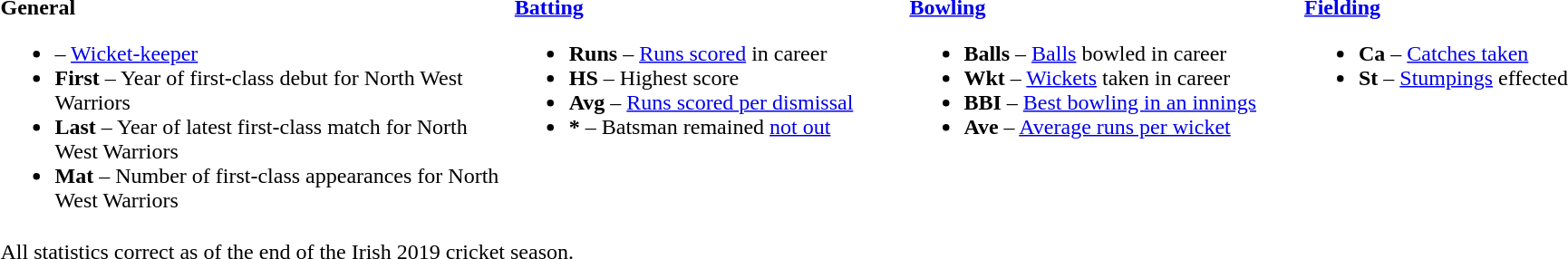<table>
<tr>
<td valign="top" style="width:30%"><br><strong>General</strong><ul><li> – <a href='#'>Wicket-keeper</a></li><li><strong>First</strong> – Year of first-class debut for North West Warriors</li><li><strong>Last</strong> – Year of latest first-class match for North West Warriors</li><li><strong>Mat</strong> – Number of first-class appearances for North West Warriors</li></ul></td>
<td valign="top" style="width:23%"><br><strong><a href='#'>Batting</a></strong><ul><li><strong>Runs</strong> – <a href='#'>Runs scored</a> in career</li><li><strong>HS</strong> – Highest score</li><li><strong>Avg</strong> – <a href='#'>Runs scored per dismissal</a></li><li><strong>*</strong> – Batsman remained <a href='#'>not out</a></li></ul></td>
<td valign="top" style="width:23%"><br><strong><a href='#'>Bowling</a></strong><ul><li><strong>Balls</strong> – <a href='#'>Balls</a> bowled in career</li><li><strong>Wkt</strong> – <a href='#'>Wickets</a> taken in career</li><li><strong>BBI</strong> – <a href='#'>Best bowling in an innings</a></li><li><strong>Ave</strong> – <a href='#'>Average runs per wicket</a></li></ul></td>
<td valign="top" style="width:24%"><br><strong><a href='#'>Fielding</a></strong><ul><li><strong>Ca</strong> – <a href='#'>Catches taken</a></li><li><strong>St</strong> – <a href='#'>Stumpings</a> effected</li></ul></td>
</tr>
<tr>
<td colspan="4">All statistics correct as of the end of the Irish 2019 cricket season.</td>
</tr>
</table>
